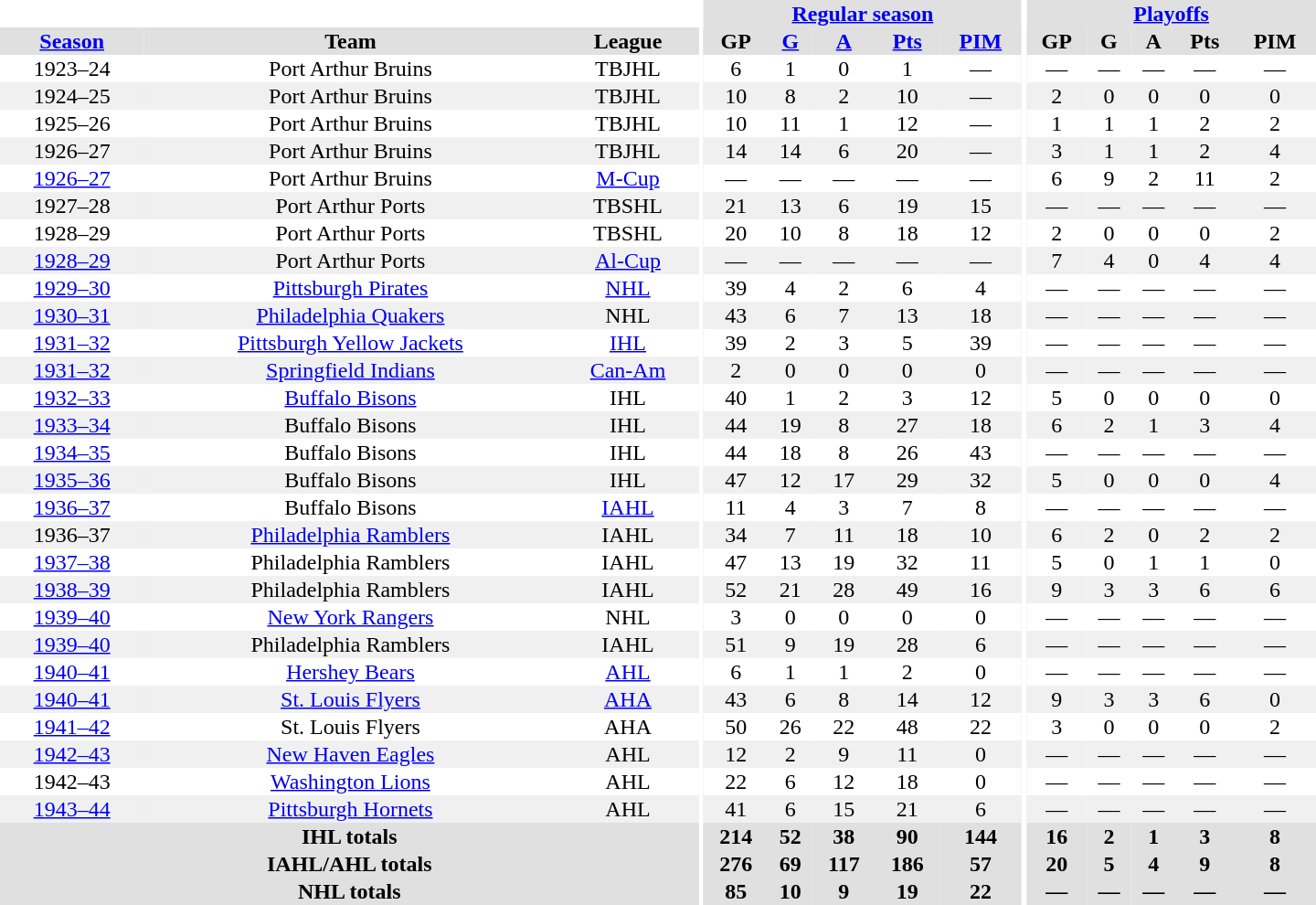<table border="0" cellpadding="1" cellspacing="0" style="text-align:center; width:60em">
<tr bgcolor="#e0e0e0">
<th colspan="3" bgcolor="#ffffff"></th>
<th rowspan="100" bgcolor="#ffffff"></th>
<th colspan="5"><a href='#'>Regular season</a></th>
<th rowspan="100" bgcolor="#ffffff"></th>
<th colspan="5"><a href='#'>Playoffs</a></th>
</tr>
<tr bgcolor="#e0e0e0">
<th><a href='#'>Season</a></th>
<th>Team</th>
<th>League</th>
<th>GP</th>
<th><a href='#'>G</a></th>
<th><a href='#'>A</a></th>
<th><a href='#'>Pts</a></th>
<th><a href='#'>PIM</a></th>
<th>GP</th>
<th>G</th>
<th>A</th>
<th>Pts</th>
<th>PIM</th>
</tr>
<tr>
<td>1923–24</td>
<td>Port Arthur Bruins</td>
<td>TBJHL</td>
<td>6</td>
<td>1</td>
<td>0</td>
<td>1</td>
<td>—</td>
<td>—</td>
<td>—</td>
<td>—</td>
<td>—</td>
<td>—</td>
</tr>
<tr bgcolor="#f0f0f0">
<td>1924–25</td>
<td>Port Arthur Bruins</td>
<td>TBJHL</td>
<td>10</td>
<td>8</td>
<td>2</td>
<td>10</td>
<td>—</td>
<td>2</td>
<td>0</td>
<td>0</td>
<td>0</td>
<td>0</td>
</tr>
<tr>
<td>1925–26</td>
<td>Port Arthur Bruins</td>
<td>TBJHL</td>
<td>10</td>
<td>11</td>
<td>1</td>
<td>12</td>
<td>—</td>
<td>1</td>
<td>1</td>
<td>1</td>
<td>2</td>
<td>2</td>
</tr>
<tr bgcolor="#f0f0f0">
<td>1926–27</td>
<td>Port Arthur Bruins</td>
<td>TBJHL</td>
<td>14</td>
<td>14</td>
<td>6</td>
<td>20</td>
<td>—</td>
<td>3</td>
<td>1</td>
<td>1</td>
<td>2</td>
<td>4</td>
</tr>
<tr>
<td><a href='#'>1926–27</a></td>
<td>Port Arthur Bruins</td>
<td><a href='#'>M-Cup</a></td>
<td>—</td>
<td>—</td>
<td>—</td>
<td>—</td>
<td>—</td>
<td>6</td>
<td>9</td>
<td>2</td>
<td>11</td>
<td>2</td>
</tr>
<tr bgcolor="#f0f0f0">
<td>1927–28</td>
<td>Port Arthur Ports</td>
<td>TBSHL</td>
<td>21</td>
<td>13</td>
<td>6</td>
<td>19</td>
<td>15</td>
<td>—</td>
<td>—</td>
<td>—</td>
<td>—</td>
<td>—</td>
</tr>
<tr>
<td>1928–29</td>
<td>Port Arthur Ports</td>
<td>TBSHL</td>
<td>20</td>
<td>10</td>
<td>8</td>
<td>18</td>
<td>12</td>
<td>2</td>
<td>0</td>
<td>0</td>
<td>0</td>
<td>2</td>
</tr>
<tr bgcolor="#f0f0f0">
<td><a href='#'>1928–29</a></td>
<td>Port Arthur Ports</td>
<td><a href='#'>Al-Cup</a></td>
<td>—</td>
<td>—</td>
<td>—</td>
<td>—</td>
<td>—</td>
<td>7</td>
<td>4</td>
<td>0</td>
<td>4</td>
<td>4</td>
</tr>
<tr>
<td><a href='#'>1929–30</a></td>
<td><a href='#'>Pittsburgh Pirates</a></td>
<td><a href='#'>NHL</a></td>
<td>39</td>
<td>4</td>
<td>2</td>
<td>6</td>
<td>4</td>
<td>—</td>
<td>—</td>
<td>—</td>
<td>—</td>
<td>—</td>
</tr>
<tr bgcolor="#f0f0f0">
<td><a href='#'>1930–31</a></td>
<td><a href='#'>Philadelphia Quakers</a></td>
<td>NHL</td>
<td>43</td>
<td>6</td>
<td>7</td>
<td>13</td>
<td>18</td>
<td>—</td>
<td>—</td>
<td>—</td>
<td>—</td>
<td>—</td>
</tr>
<tr>
<td><a href='#'>1931–32</a></td>
<td><a href='#'>Pittsburgh Yellow Jackets</a></td>
<td><a href='#'>IHL</a></td>
<td>39</td>
<td>2</td>
<td>3</td>
<td>5</td>
<td>39</td>
<td>—</td>
<td>—</td>
<td>—</td>
<td>—</td>
<td>—</td>
</tr>
<tr bgcolor="#f0f0f0">
<td><a href='#'>1931–32</a></td>
<td><a href='#'>Springfield Indians</a></td>
<td><a href='#'>Can-Am</a></td>
<td>2</td>
<td>0</td>
<td>0</td>
<td>0</td>
<td>0</td>
<td>—</td>
<td>—</td>
<td>—</td>
<td>—</td>
<td>—</td>
</tr>
<tr>
<td><a href='#'>1932–33</a></td>
<td><a href='#'>Buffalo Bisons</a></td>
<td>IHL</td>
<td>40</td>
<td>1</td>
<td>2</td>
<td>3</td>
<td>12</td>
<td>5</td>
<td>0</td>
<td>0</td>
<td>0</td>
<td>0</td>
</tr>
<tr bgcolor="#f0f0f0">
<td><a href='#'>1933–34</a></td>
<td>Buffalo Bisons</td>
<td>IHL</td>
<td>44</td>
<td>19</td>
<td>8</td>
<td>27</td>
<td>18</td>
<td>6</td>
<td>2</td>
<td>1</td>
<td>3</td>
<td>4</td>
</tr>
<tr>
<td><a href='#'>1934–35</a></td>
<td>Buffalo Bisons</td>
<td>IHL</td>
<td>44</td>
<td>18</td>
<td>8</td>
<td>26</td>
<td>43</td>
<td>—</td>
<td>—</td>
<td>—</td>
<td>—</td>
<td>—</td>
</tr>
<tr bgcolor="#f0f0f0">
<td><a href='#'>1935–36</a></td>
<td>Buffalo Bisons</td>
<td>IHL</td>
<td>47</td>
<td>12</td>
<td>17</td>
<td>29</td>
<td>32</td>
<td>5</td>
<td>0</td>
<td>0</td>
<td>0</td>
<td>4</td>
</tr>
<tr>
<td><a href='#'>1936–37</a></td>
<td>Buffalo Bisons</td>
<td><a href='#'>IAHL</a></td>
<td>11</td>
<td>4</td>
<td>3</td>
<td>7</td>
<td>8</td>
<td>—</td>
<td>—</td>
<td>—</td>
<td>—</td>
<td>—</td>
</tr>
<tr bgcolor="#f0f0f0">
<td>1936–37</td>
<td><a href='#'>Philadelphia Ramblers</a></td>
<td>IAHL</td>
<td>34</td>
<td>7</td>
<td>11</td>
<td>18</td>
<td>10</td>
<td>6</td>
<td>2</td>
<td>0</td>
<td>2</td>
<td>2</td>
</tr>
<tr>
<td><a href='#'>1937–38</a></td>
<td>Philadelphia Ramblers</td>
<td>IAHL</td>
<td>47</td>
<td>13</td>
<td>19</td>
<td>32</td>
<td>11</td>
<td>5</td>
<td>0</td>
<td>1</td>
<td>1</td>
<td>0</td>
</tr>
<tr bgcolor="#f0f0f0">
<td><a href='#'>1938–39</a></td>
<td>Philadelphia Ramblers</td>
<td>IAHL</td>
<td>52</td>
<td>21</td>
<td>28</td>
<td>49</td>
<td>16</td>
<td>9</td>
<td>3</td>
<td>3</td>
<td>6</td>
<td>6</td>
</tr>
<tr>
<td><a href='#'>1939–40</a></td>
<td><a href='#'>New York Rangers</a></td>
<td>NHL</td>
<td>3</td>
<td>0</td>
<td>0</td>
<td>0</td>
<td>0</td>
<td>—</td>
<td>—</td>
<td>—</td>
<td>—</td>
<td>—</td>
</tr>
<tr bgcolor="#f0f0f0">
<td><a href='#'>1939–40</a></td>
<td>Philadelphia Ramblers</td>
<td>IAHL</td>
<td>51</td>
<td>9</td>
<td>19</td>
<td>28</td>
<td>6</td>
<td>—</td>
<td>—</td>
<td>—</td>
<td>—</td>
<td>—</td>
</tr>
<tr>
<td><a href='#'>1940–41</a></td>
<td><a href='#'>Hershey Bears</a></td>
<td><a href='#'>AHL</a></td>
<td>6</td>
<td>1</td>
<td>1</td>
<td>2</td>
<td>0</td>
<td>—</td>
<td>—</td>
<td>—</td>
<td>—</td>
<td>—</td>
</tr>
<tr bgcolor="#f0f0f0">
<td><a href='#'>1940–41</a></td>
<td><a href='#'>St. Louis Flyers</a></td>
<td><a href='#'>AHA</a></td>
<td>43</td>
<td>6</td>
<td>8</td>
<td>14</td>
<td>12</td>
<td>9</td>
<td>3</td>
<td>3</td>
<td>6</td>
<td>0</td>
</tr>
<tr>
<td><a href='#'>1941–42</a></td>
<td>St. Louis Flyers</td>
<td>AHA</td>
<td>50</td>
<td>26</td>
<td>22</td>
<td>48</td>
<td>22</td>
<td>3</td>
<td>0</td>
<td>0</td>
<td>0</td>
<td>2</td>
</tr>
<tr bgcolor="#f0f0f0">
<td><a href='#'>1942–43</a></td>
<td><a href='#'>New Haven Eagles</a></td>
<td>AHL</td>
<td>12</td>
<td>2</td>
<td>9</td>
<td>11</td>
<td>0</td>
<td>—</td>
<td>—</td>
<td>—</td>
<td>—</td>
<td>—</td>
</tr>
<tr>
<td>1942–43</td>
<td><a href='#'>Washington Lions</a></td>
<td>AHL</td>
<td>22</td>
<td>6</td>
<td>12</td>
<td>18</td>
<td>0</td>
<td>—</td>
<td>—</td>
<td>—</td>
<td>—</td>
<td>—</td>
</tr>
<tr bgcolor="#f0f0f0">
<td><a href='#'>1943–44</a></td>
<td><a href='#'>Pittsburgh Hornets</a></td>
<td>AHL</td>
<td>41</td>
<td>6</td>
<td>15</td>
<td>21</td>
<td>6</td>
<td>—</td>
<td>—</td>
<td>—</td>
<td>—</td>
<td>—</td>
</tr>
<tr bgcolor="#e0e0e0">
<th colspan="3">IHL totals</th>
<th>214</th>
<th>52</th>
<th>38</th>
<th>90</th>
<th>144</th>
<th>16</th>
<th>2</th>
<th>1</th>
<th>3</th>
<th>8</th>
</tr>
<tr bgcolor="#e0e0e0">
<th colspan="3">IAHL/AHL totals</th>
<th>276</th>
<th>69</th>
<th>117</th>
<th>186</th>
<th>57</th>
<th>20</th>
<th>5</th>
<th>4</th>
<th>9</th>
<th>8</th>
</tr>
<tr bgcolor="#e0e0e0">
<th colspan="3">NHL totals</th>
<th>85</th>
<th>10</th>
<th>9</th>
<th>19</th>
<th>22</th>
<th>—</th>
<th>—</th>
<th>—</th>
<th>—</th>
<th>—</th>
</tr>
</table>
